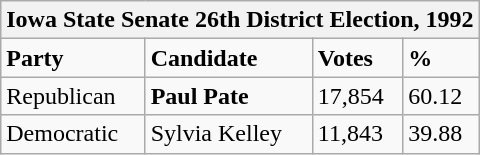<table class="wikitable">
<tr>
<th colspan="4">Iowa State Senate 26th District Election, 1992</th>
</tr>
<tr>
<td><strong>Party</strong></td>
<td><strong>Candidate</strong></td>
<td><strong>Votes</strong></td>
<td><strong>%</strong></td>
</tr>
<tr>
<td>Republican</td>
<td><strong>Paul Pate</strong></td>
<td>17,854</td>
<td>60.12</td>
</tr>
<tr>
<td>Democratic</td>
<td>Sylvia Kelley</td>
<td>11,843</td>
<td>39.88</td>
</tr>
</table>
